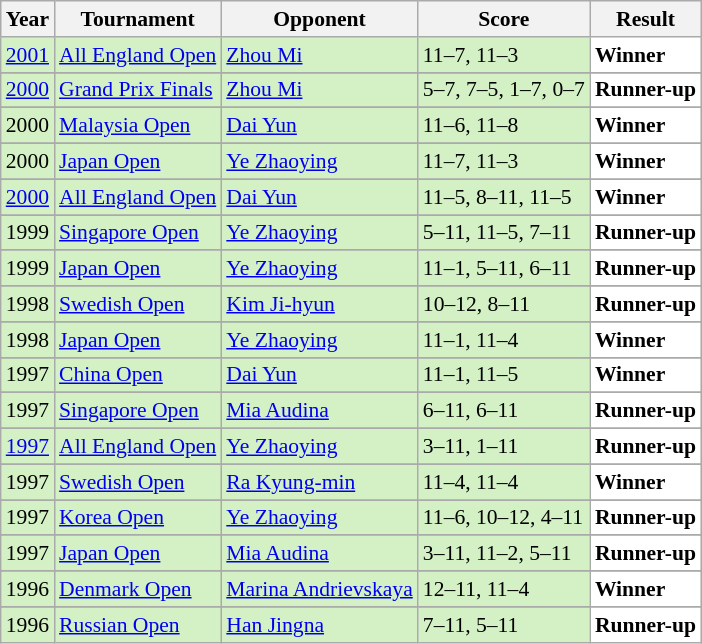<table class="sortable wikitable" style="font-size: 90%;">
<tr>
<th>Year</th>
<th>Tournament</th>
<th>Opponent</th>
<th>Score</th>
<th>Result</th>
</tr>
<tr style="background:#D4F1C5">
<td align="center"><a href='#'>2001</a></td>
<td align="left"><a href='#'>All England Open</a></td>
<td align="left"> <a href='#'>Zhou Mi</a></td>
<td align="left">11–7, 11–3</td>
<td style="text-align:left; background:white"> <strong>Winner</strong></td>
</tr>
<tr>
</tr>
<tr style="background:#D4F1C5">
<td align="center"><a href='#'>2000</a></td>
<td align="left"><a href='#'>Grand Prix Finals</a></td>
<td align="left"> <a href='#'>Zhou Mi</a></td>
<td align="left">5–7, 7–5, 1–7, 0–7</td>
<td style="text-align:left; background:white"> <strong>Runner-up</strong></td>
</tr>
<tr>
</tr>
<tr style="background:#D4F1C5">
<td align="center">2000</td>
<td align="left"><a href='#'>Malaysia Open</a></td>
<td align="left"> <a href='#'>Dai Yun</a></td>
<td align="left">11–6, 11–8</td>
<td style="text-align:left; background:white"> <strong>Winner</strong></td>
</tr>
<tr>
</tr>
<tr style="background:#D4F1C5">
<td align="center">2000</td>
<td align="left"><a href='#'>Japan Open</a></td>
<td align="left"> <a href='#'>Ye Zhaoying</a></td>
<td align="left">11–7, 11–3</td>
<td style="text-align:left; background:white"> <strong>Winner</strong></td>
</tr>
<tr>
</tr>
<tr style="background:#D4F1C5">
<td align="center"><a href='#'>2000</a></td>
<td align="left"><a href='#'>All England Open</a></td>
<td align="left"> <a href='#'>Dai Yun</a></td>
<td align="left">11–5, 8–11, 11–5</td>
<td style="text-align:left; background:white"> <strong>Winner</strong></td>
</tr>
<tr>
</tr>
<tr style="background:#D4F1C5">
<td align="center">1999</td>
<td align="left"><a href='#'>Singapore Open</a></td>
<td align="left"> <a href='#'>Ye Zhaoying</a></td>
<td align="left">5–11, 11–5, 7–11</td>
<td style="text-align:left; background:white"> <strong>Runner-up</strong></td>
</tr>
<tr>
</tr>
<tr style="background:#D4F1C5">
<td align="center">1999</td>
<td align="left"><a href='#'>Japan Open</a></td>
<td align="left"> <a href='#'>Ye Zhaoying</a></td>
<td align="left">11–1, 5–11, 6–11</td>
<td style="text-align:left; background:white"> <strong>Runner-up</strong></td>
</tr>
<tr>
</tr>
<tr style="background:#D4F1C5">
<td align="center">1998</td>
<td align="left"><a href='#'>Swedish Open</a></td>
<td align="left"> <a href='#'>Kim Ji-hyun</a></td>
<td align="left">10–12, 8–11</td>
<td style="text-align:left; background:white"> <strong>Runner-up</strong></td>
</tr>
<tr>
</tr>
<tr style="background:#D4F1C5">
<td align="center">1998</td>
<td align="left"><a href='#'>Japan Open</a></td>
<td align="left"> <a href='#'>Ye Zhaoying</a></td>
<td align="left">11–1, 11–4</td>
<td style="text-align:left; background:white"> <strong>Winner</strong></td>
</tr>
<tr>
</tr>
<tr style="background:#D4F1C5">
<td align="center">1997</td>
<td align="left"><a href='#'>China Open</a></td>
<td align="left"> <a href='#'>Dai Yun</a></td>
<td align="left">11–1, 11–5</td>
<td style="text-align:left; background:white"> <strong>Winner</strong></td>
</tr>
<tr>
</tr>
<tr style="background:#D4F1C5">
<td align="center">1997</td>
<td align="left"><a href='#'>Singapore Open</a></td>
<td align="left"> <a href='#'>Mia Audina</a></td>
<td align="left">6–11, 6–11</td>
<td style="text-align:left; background:white"> <strong>Runner-up</strong></td>
</tr>
<tr>
</tr>
<tr style="background:#D4F1C5">
<td align="center"><a href='#'>1997</a></td>
<td align="left"><a href='#'>All England Open</a></td>
<td align="left"> <a href='#'>Ye Zhaoying</a></td>
<td align="left">3–11, 1–11</td>
<td style="text-align:left; background:white"> <strong>Runner-up</strong></td>
</tr>
<tr>
</tr>
<tr style="background:#D4F1C5">
<td align="center">1997</td>
<td align="left"><a href='#'>Swedish Open</a></td>
<td align="left"> <a href='#'>Ra Kyung-min</a></td>
<td align="left">11–4, 11–4</td>
<td style="text-align:left; background:white"> <strong>Winner</strong></td>
</tr>
<tr>
</tr>
<tr style="background:#D4F1C5">
<td align="center">1997</td>
<td align="left"><a href='#'>Korea Open</a></td>
<td align="left"> <a href='#'>Ye Zhaoying</a></td>
<td align="left">11–6, 10–12, 4–11</td>
<td style="text-align:left; background:white"> <strong>Runner-up</strong></td>
</tr>
<tr>
</tr>
<tr style="background:#D4F1C5">
<td align="center">1997</td>
<td align="left"><a href='#'>Japan Open</a></td>
<td align="left"> <a href='#'>Mia Audina</a></td>
<td align="left">3–11, 11–2, 5–11</td>
<td style="text-align:left; background:white"> <strong>Runner-up</strong></td>
</tr>
<tr>
</tr>
<tr style="background:#D4F1C5">
<td align="center">1996</td>
<td align="left"><a href='#'>Denmark Open</a></td>
<td align="left"> <a href='#'>Marina Andrievskaya</a></td>
<td align="left">12–11, 11–4</td>
<td style="text-align:left; background:white"> <strong>Winner</strong></td>
</tr>
<tr>
</tr>
<tr style="background:#D4F1C5">
<td align="center">1996</td>
<td align="left"><a href='#'>Russian Open</a></td>
<td align="left"> <a href='#'>Han Jingna</a></td>
<td align="left">7–11, 5–11</td>
<td style="text-align:left; background:white"> <strong>Runner-up</strong></td>
</tr>
</table>
